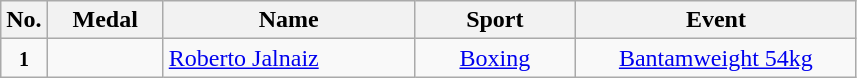<table class="wikitable" style="font-size:100%; text-align:center;">
<tr>
<th width="10">No.</th>
<th width="70">Medal</th>
<th width="160">Name</th>
<th width="100">Sport</th>
<th width="180">Event</th>
</tr>
<tr>
<td><small><strong>1</strong></small></td>
<td></td>
<td align=left><a href='#'>Roberto Jalnaiz</a></td>
<td> <a href='#'>Boxing</a></td>
<td><a href='#'>Bantamweight 54kg</a></td>
</tr>
</table>
